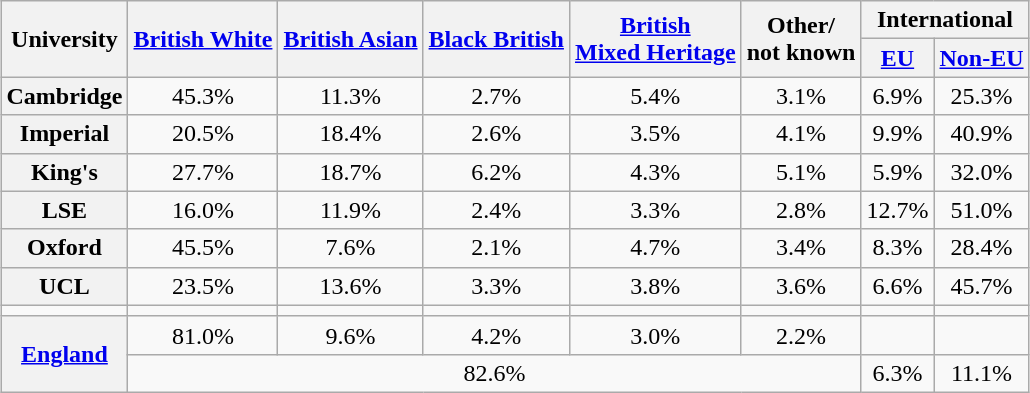<table class="wikitable sortable"  style="margin:auto; text-align:center;">
<tr>
<th rowspan=2>University</th>
<th rowspan=2><a href='#'>British White</a></th>
<th rowspan=2><a href='#'>British Asian</a></th>
<th rowspan=2><a href='#'>Black British</a></th>
<th rowspan=2><a href='#'>British<br> Mixed Heritage</a></th>
<th rowspan=2>Other/<br>not known</th>
<th colspan=2>International</th>
</tr>
<tr>
<th><a href='#'>EU</a></th>
<th><a href='#'>Non-EU</a></th>
</tr>
<tr>
<th>Cambridge</th>
<td>45.3%</td>
<td>11.3%</td>
<td>2.7%</td>
<td>5.4%</td>
<td>3.1%</td>
<td>6.9%</td>
<td>25.3%</td>
</tr>
<tr>
<th>Imperial</th>
<td>20.5%</td>
<td>18.4%</td>
<td>2.6%</td>
<td>3.5%</td>
<td>4.1%</td>
<td>9.9%</td>
<td>40.9%</td>
</tr>
<tr>
<th>King's</th>
<td>27.7%</td>
<td>18.7%</td>
<td>6.2%</td>
<td>4.3%</td>
<td>5.1%</td>
<td>5.9%</td>
<td>32.0%</td>
</tr>
<tr>
<th>LSE</th>
<td>16.0%</td>
<td>11.9%</td>
<td>2.4%</td>
<td>3.3%</td>
<td>2.8%</td>
<td>12.7%</td>
<td>51.0%</td>
</tr>
<tr>
<th>Oxford</th>
<td>45.5%</td>
<td>7.6%</td>
<td>2.1%</td>
<td>4.7%</td>
<td>3.4%</td>
<td>8.3%</td>
<td>28.4%</td>
</tr>
<tr>
<th>UCL</th>
<td>23.5%</td>
<td>13.6%</td>
<td>3.3%</td>
<td>3.8%</td>
<td>3.6%</td>
<td>6.6%</td>
<td>45.7%</td>
</tr>
<tr>
<td></td>
<td></td>
<td></td>
<td></td>
<td></td>
<td></td>
<td></td>
<td></td>
</tr>
<tr>
<th rowspan="2"><a href='#'>England</a></th>
<td>81.0%</td>
<td>9.6%</td>
<td>4.2%</td>
<td>3.0%</td>
<td>2.2%</td>
<td></td>
<td></td>
</tr>
<tr>
<td colspan="5">82.6%</td>
<td>6.3%</td>
<td>11.1%</td>
</tr>
</table>
